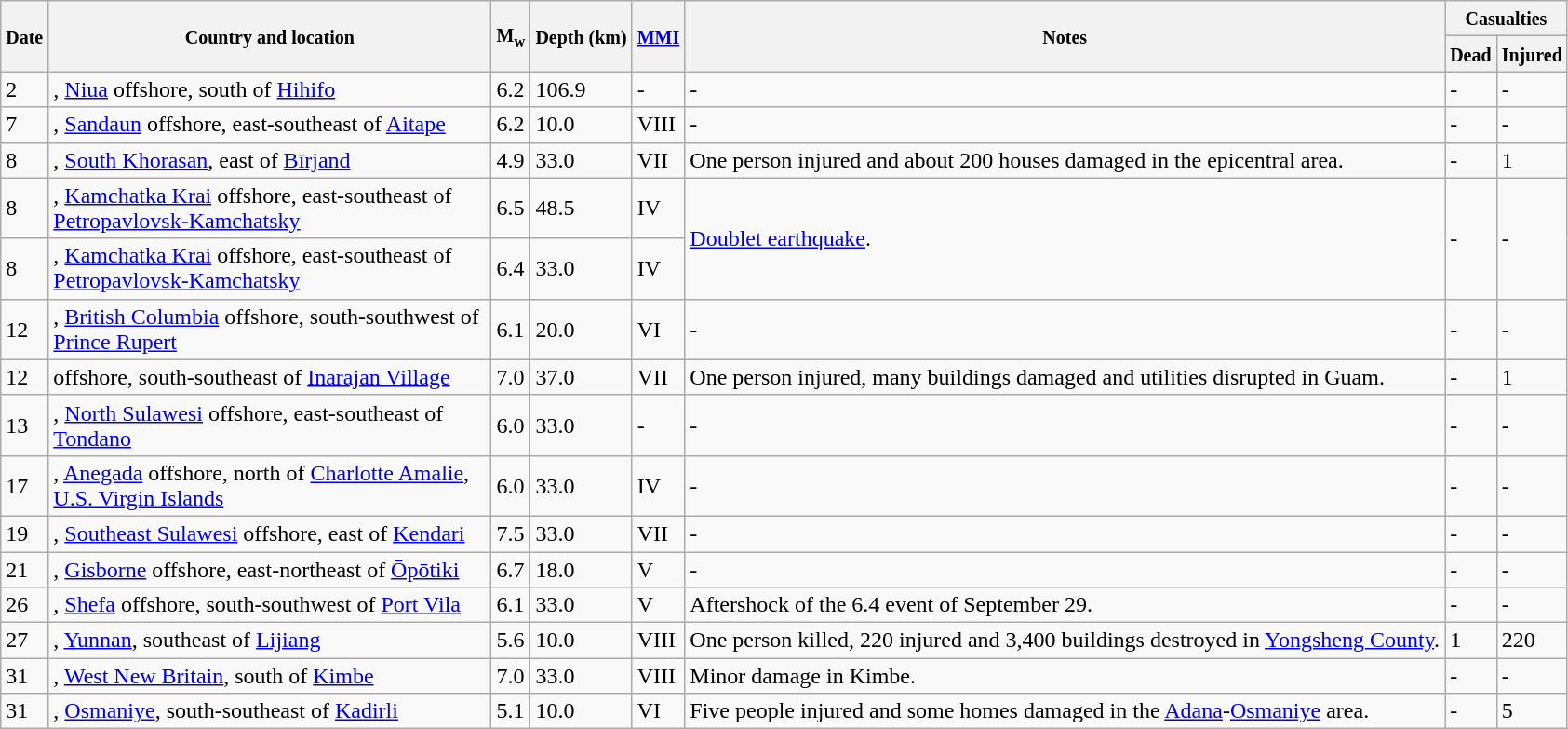<table class="wikitable sortable" style="border:1px black;  margin-left:1em;">
<tr>
<th rowspan="2"><small>Date</small></th>
<th rowspan="2" style="width: 310px"><small>Country and location</small></th>
<th rowspan="2"><small>M<sub>w</sub></small></th>
<th rowspan="2"><small>Depth (km)</small></th>
<th rowspan="2"><small><a href='#'>MMI</a></small></th>
<th rowspan="2" class="unsortable"><small>Notes</small></th>
<th colspan="2"><small>Casualties</small></th>
</tr>
<tr>
<th><small>Dead</small></th>
<th><small>Injured</small></th>
</tr>
<tr>
<td>2</td>
<td>, <a href='#'>Niua</a> offshore,  south of <a href='#'>Hihifo</a></td>
<td>6.2</td>
<td>106.9</td>
<td>-</td>
<td>-</td>
<td>-</td>
<td>-</td>
</tr>
<tr>
<td>7</td>
<td>, <a href='#'>Sandaun</a> offshore,  east-southeast of <a href='#'>Aitape</a></td>
<td>6.2</td>
<td>10.0</td>
<td>VIII</td>
<td>-</td>
<td>-</td>
<td>-</td>
</tr>
<tr>
<td>8</td>
<td>, <a href='#'>South Khorasan</a>,  east of <a href='#'>Bīrjand</a></td>
<td>4.9</td>
<td>33.0</td>
<td>VII</td>
<td>One person injured and about 200 houses damaged in the epicentral area.</td>
<td>-</td>
<td>1</td>
</tr>
<tr>
<td>8</td>
<td>, <a href='#'>Kamchatka Krai</a> offshore,  east-southeast of <a href='#'>Petropavlovsk-Kamchatsky</a></td>
<td>6.5</td>
<td>48.5</td>
<td>IV</td>
<td rowspan=2><a href='#'>Doublet earthquake</a>.</td>
<td rowspan=2>-</td>
<td rowspan=2>-</td>
</tr>
<tr>
<td>8</td>
<td>, <a href='#'>Kamchatka Krai</a> offshore,  east-southeast of <a href='#'>Petropavlovsk-Kamchatsky</a></td>
<td>6.4</td>
<td>33.0</td>
<td>IV</td>
</tr>
<tr>
<td>12</td>
<td>, <a href='#'>British Columbia</a> offshore,  south-southwest of <a href='#'>Prince Rupert</a></td>
<td>6.1</td>
<td>20.0</td>
<td>VI</td>
<td>-</td>
<td>-</td>
<td>-</td>
</tr>
<tr>
<td>12</td>
<td> offshore,  south-southeast of <a href='#'>Inarajan Village</a></td>
<td>7.0</td>
<td>37.0</td>
<td>VII</td>
<td>One person injured, many buildings damaged and utilities disrupted in Guam.</td>
<td>-</td>
<td>1</td>
</tr>
<tr>
<td>13</td>
<td>, <a href='#'>North Sulawesi</a> offshore,  east-southeast of <a href='#'>Tondano</a></td>
<td>6.0</td>
<td>33.0</td>
<td>-</td>
<td>-</td>
<td>-</td>
<td>-</td>
</tr>
<tr>
<td>17</td>
<td>, <a href='#'>Anegada</a> offshore,  north of <a href='#'>Charlotte Amalie</a>, <a href='#'>U.S. Virgin Islands</a></td>
<td>6.0</td>
<td>33.0</td>
<td>IV</td>
<td>-</td>
<td>-</td>
<td>-</td>
</tr>
<tr>
<td>19</td>
<td>, <a href='#'>Southeast Sulawesi</a> offshore,  east of <a href='#'>Kendari</a></td>
<td>7.5</td>
<td>33.0</td>
<td>VII</td>
<td>-</td>
<td>-</td>
<td>-</td>
</tr>
<tr>
<td>21</td>
<td>, <a href='#'>Gisborne</a> offshore,  east-northeast of <a href='#'>Ōpōtiki</a></td>
<td>6.7</td>
<td>18.0</td>
<td>V</td>
<td>-</td>
<td>-</td>
<td>-</td>
</tr>
<tr>
<td>26</td>
<td>, <a href='#'>Shefa</a> offshore,  south-southwest of <a href='#'>Port Vila</a></td>
<td>6.1</td>
<td>33.0</td>
<td>V</td>
<td>Aftershock of the 6.4 event of September 29.</td>
<td>-</td>
<td>-</td>
</tr>
<tr>
<td>27</td>
<td>, <a href='#'>Yunnan</a>,  southeast of <a href='#'>Lijiang</a></td>
<td>5.6</td>
<td>10.0</td>
<td>VIII</td>
<td>One person killed, 220 injured and 3,400 buildings destroyed in <a href='#'>Yongsheng County</a>.</td>
<td>1</td>
<td>220</td>
</tr>
<tr>
<td>31</td>
<td>, <a href='#'>West New Britain</a>,  south of <a href='#'>Kimbe</a></td>
<td>7.0</td>
<td>33.0</td>
<td>VIII</td>
<td>Minor damage in Kimbe.</td>
<td>-</td>
<td>-</td>
</tr>
<tr>
<td>31</td>
<td>, <a href='#'>Osmaniye</a>,  south-southeast of <a href='#'>Kadirli</a></td>
<td>5.1</td>
<td>10.0</td>
<td>VI</td>
<td>Five people injured and some homes damaged in the <a href='#'>Adana</a>-<a href='#'>Osmaniye</a> area.</td>
<td>-</td>
<td>5</td>
</tr>
<tr>
</tr>
</table>
